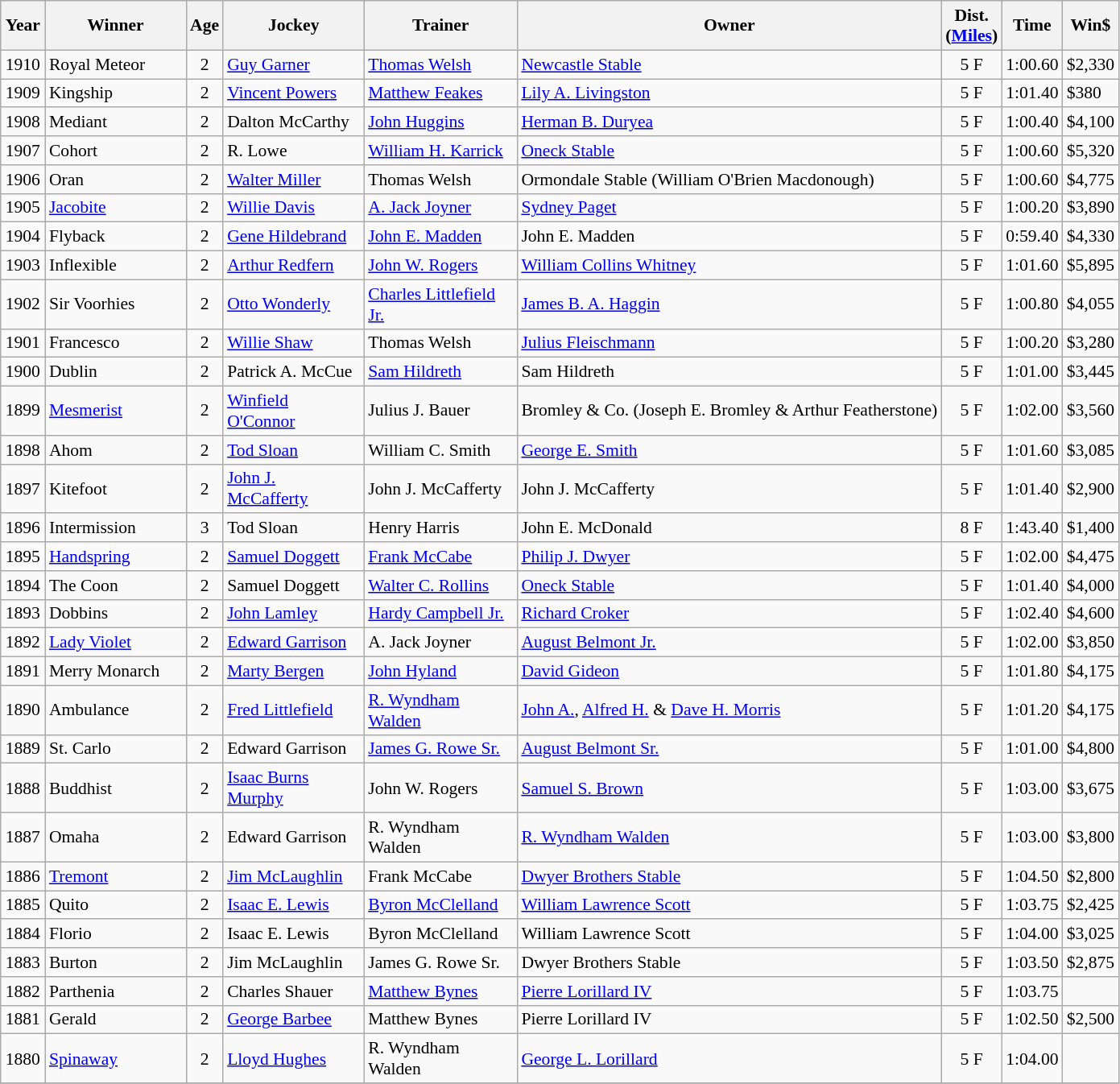<table class="wikitable sortable" style="font-size:90%">
<tr>
<th style="width:30px">Year<br></th>
<th style="width:110px">Winner<br></th>
<th style="width:20px">Age<br></th>
<th style="width:110px">Jockey<br></th>
<th style="width:120px">Trainer<br></th>
<th>Owner<br></th>
<th style="width:25px">Dist.<br> <span>(<a href='#'>Miles</a>)</span></th>
<th style="width:25px">Time<br></th>
<th style="width:25px">Win$</th>
</tr>
<tr>
<td align=center>1910</td>
<td>Royal Meteor</td>
<td align=center>2</td>
<td><a href='#'>Guy Garner</a></td>
<td><a href='#'>Thomas Welsh</a></td>
<td><a href='#'>Newcastle Stable</a></td>
<td align=center>5 F</td>
<td align=center>1:00.60</td>
<td>$2,330</td>
</tr>
<tr>
<td align=center>1909</td>
<td>Kingship</td>
<td align=center>2</td>
<td><a href='#'>Vincent Powers</a></td>
<td><a href='#'>Matthew Feakes</a></td>
<td><a href='#'>Lily A. Livingston</a></td>
<td align=center>5 F</td>
<td align=center>1:01.40</td>
<td>$380</td>
</tr>
<tr>
<td align=center>1908</td>
<td>Mediant</td>
<td align=center>2</td>
<td>Dalton McCarthy</td>
<td><a href='#'>John Huggins</a></td>
<td><a href='#'>Herman B. Duryea</a></td>
<td align=center>5 F</td>
<td align=center>1:00.40</td>
<td>$4,100</td>
</tr>
<tr>
<td align=center>1907</td>
<td>Cohort</td>
<td align=center>2</td>
<td>R. Lowe</td>
<td><a href='#'>William H. Karrick</a></td>
<td><a href='#'>Oneck Stable</a></td>
<td align=center>5 F</td>
<td align=center>1:00.60</td>
<td>$5,320</td>
</tr>
<tr>
<td align=center>1906</td>
<td>Oran</td>
<td align=center>2</td>
<td><a href='#'>Walter Miller</a></td>
<td>Thomas Welsh</td>
<td>Ormondale Stable (William O'Brien Macdonough)</td>
<td align=center>5 F</td>
<td align=center>1:00.60</td>
<td>$4,775</td>
</tr>
<tr>
<td align=center>1905</td>
<td><a href='#'>Jacobite</a></td>
<td align=center>2</td>
<td><a href='#'>Willie Davis</a></td>
<td><a href='#'>A. Jack Joyner</a></td>
<td><a href='#'>Sydney Paget</a></td>
<td align=center>5 F</td>
<td align=center>1:00.20</td>
<td>$3,890</td>
</tr>
<tr>
<td align=center>1904</td>
<td>Flyback</td>
<td align=center>2</td>
<td><a href='#'>Gene Hildebrand</a></td>
<td><a href='#'>John E. Madden</a></td>
<td>John E. Madden</td>
<td align=center>5 F</td>
<td align=center>0:59.40</td>
<td>$4,330</td>
</tr>
<tr>
<td align=center>1903</td>
<td>Inflexible</td>
<td align=center>2</td>
<td><a href='#'>Arthur Redfern</a></td>
<td><a href='#'>John W. Rogers</a></td>
<td><a href='#'>William Collins Whitney</a></td>
<td align=center>5 F</td>
<td align=center>1:01.60</td>
<td>$5,895</td>
</tr>
<tr>
<td align=center>1902</td>
<td>Sir Voorhies</td>
<td align=center>2</td>
<td><a href='#'>Otto Wonderly</a></td>
<td><a href='#'>Charles Littlefield Jr.</a></td>
<td><a href='#'>James B. A. Haggin</a></td>
<td align=center>5 F</td>
<td align=center>1:00.80</td>
<td>$4,055</td>
</tr>
<tr>
<td align=center>1901</td>
<td>Francesco</td>
<td align=center>2</td>
<td><a href='#'>Willie Shaw</a></td>
<td>Thomas Welsh</td>
<td><a href='#'>Julius Fleischmann</a></td>
<td align=center>5 F</td>
<td align=center>1:00.20</td>
<td>$3,280</td>
</tr>
<tr>
<td align=center>1900</td>
<td>Dublin</td>
<td align=center>2</td>
<td>Patrick A. McCue</td>
<td><a href='#'>Sam Hildreth</a></td>
<td>Sam Hildreth</td>
<td align=center>5 F</td>
<td align=center>1:01.00</td>
<td>$3,445</td>
</tr>
<tr>
<td align=center>1899</td>
<td><a href='#'>Mesmerist</a></td>
<td align=center>2</td>
<td><a href='#'>Winfield O'Connor</a></td>
<td>Julius J. Bauer</td>
<td>Bromley & Co. (Joseph E. Bromley & Arthur Featherstone)</td>
<td align=center>5 F</td>
<td align=center>1:02.00</td>
<td>$3,560</td>
</tr>
<tr>
<td align=center>1898</td>
<td>Ahom</td>
<td align=center>2</td>
<td><a href='#'>Tod Sloan</a></td>
<td>William C. Smith</td>
<td><a href='#'>George E. Smith</a></td>
<td align=center>5 F</td>
<td align=center>1:01.60</td>
<td>$3,085</td>
</tr>
<tr>
<td align=center>1897</td>
<td>Kitefoot</td>
<td align=center>2</td>
<td><a href='#'>John J. McCafferty</a></td>
<td>John J. McCafferty</td>
<td>John J. McCafferty</td>
<td align=center>5 F</td>
<td align=center>1:01.40</td>
<td>$2,900</td>
</tr>
<tr>
<td align=center>1896</td>
<td>Intermission</td>
<td align=center>3</td>
<td>Tod Sloan</td>
<td>Henry Harris</td>
<td>John E. McDonald</td>
<td align=center>8 F</td>
<td align=center>1:43.40</td>
<td>$1,400</td>
</tr>
<tr>
<td align=center>1895</td>
<td><a href='#'>Handspring</a></td>
<td align=center>2</td>
<td><a href='#'>Samuel Doggett</a></td>
<td><a href='#'>Frank McCabe</a></td>
<td><a href='#'>Philip J. Dwyer</a></td>
<td align=center>5 F</td>
<td align=center>1:02.00</td>
<td>$4,475</td>
</tr>
<tr>
<td align=center>1894</td>
<td>The Coon</td>
<td align=center>2</td>
<td>Samuel Doggett</td>
<td><a href='#'>Walter C. Rollins</a></td>
<td><a href='#'>Oneck Stable</a></td>
<td align=center>5 F</td>
<td align=center>1:01.40</td>
<td>$4,000</td>
</tr>
<tr>
<td align=center>1893</td>
<td>Dobbins</td>
<td align=center>2</td>
<td><a href='#'>John Lamley</a></td>
<td><a href='#'>Hardy Campbell Jr.</a></td>
<td><a href='#'>Richard Croker</a></td>
<td align=center>5 F</td>
<td align=center>1:02.40</td>
<td>$4,600</td>
</tr>
<tr>
<td align=center>1892</td>
<td><a href='#'>Lady Violet</a></td>
<td align=center>2</td>
<td><a href='#'>Edward Garrison</a></td>
<td>A. Jack Joyner</td>
<td><a href='#'>August Belmont Jr.</a></td>
<td align=center>5 F</td>
<td align=center>1:02.00</td>
<td>$3,850</td>
</tr>
<tr>
<td align=center>1891</td>
<td>Merry Monarch</td>
<td align=center>2</td>
<td><a href='#'>Marty Bergen</a></td>
<td><a href='#'>John Hyland</a></td>
<td><a href='#'>David Gideon</a></td>
<td align=center>5 F</td>
<td align=center>1:01.80</td>
<td>$4,175</td>
</tr>
<tr>
<td align=center>1890</td>
<td>Ambulance</td>
<td align=center>2</td>
<td><a href='#'>Fred Littlefield</a></td>
<td><a href='#'>R. Wyndham Walden</a></td>
<td><a href='#'>John A.</a>, <a href='#'>Alfred H.</a> & <a href='#'>Dave H. Morris</a></td>
<td align=center>5 F</td>
<td align=center>1:01.20</td>
<td>$4,175</td>
</tr>
<tr>
<td align=center>1889</td>
<td>St. Carlo</td>
<td align=center>2</td>
<td>Edward Garrison</td>
<td><a href='#'>James G. Rowe Sr.</a></td>
<td><a href='#'>August Belmont Sr.</a></td>
<td align=center>5 F</td>
<td align=center>1:01.00</td>
<td>$4,800</td>
</tr>
<tr>
<td align=center>1888</td>
<td>Buddhist</td>
<td align=center>2</td>
<td><a href='#'>Isaac Burns Murphy</a></td>
<td>John W. Rogers</td>
<td><a href='#'>Samuel S. Brown</a></td>
<td align=center>5 F</td>
<td align=center>1:03.00</td>
<td>$3,675</td>
</tr>
<tr>
<td align=center>1887</td>
<td>Omaha</td>
<td align=center>2</td>
<td>Edward Garrison</td>
<td>R. Wyndham Walden</td>
<td><a href='#'>R. Wyndham Walden</a></td>
<td align=center>5 F</td>
<td align=center>1:03.00</td>
<td>$3,800</td>
</tr>
<tr>
<td align=center>1886</td>
<td><a href='#'>Tremont</a></td>
<td align=center>2</td>
<td><a href='#'>Jim McLaughlin</a></td>
<td>Frank McCabe</td>
<td><a href='#'>Dwyer Brothers Stable</a></td>
<td align=center>5 F</td>
<td align=center>1:04.50</td>
<td>$2,800</td>
</tr>
<tr>
<td align=center>1885</td>
<td>Quito</td>
<td align=center>2</td>
<td><a href='#'>Isaac E. Lewis</a></td>
<td><a href='#'>Byron McClelland</a></td>
<td><a href='#'>William Lawrence Scott</a></td>
<td align=center>5 F</td>
<td align=center>1:03.75</td>
<td>$2,425</td>
</tr>
<tr>
<td align=center>1884</td>
<td>Florio</td>
<td align=center>2</td>
<td>Isaac E. Lewis</td>
<td>Byron McClelland</td>
<td>William Lawrence Scott</td>
<td align=center>5 F</td>
<td align=center>1:04.00</td>
<td>$3,025</td>
</tr>
<tr>
<td align=center>1883</td>
<td>Burton</td>
<td align=center>2</td>
<td>Jim McLaughlin</td>
<td>James G. Rowe Sr.</td>
<td>Dwyer Brothers Stable</td>
<td align=center>5 F</td>
<td align=center>1:03.50</td>
<td>$2,875</td>
</tr>
<tr>
<td align=center>1882</td>
<td>Parthenia</td>
<td align=center>2</td>
<td>Charles Shauer</td>
<td><a href='#'>Matthew Bynes</a></td>
<td><a href='#'>Pierre Lorillard IV</a></td>
<td align=center>5 F</td>
<td align=center>1:03.75</td>
<td></td>
</tr>
<tr>
<td align=center>1881</td>
<td>Gerald</td>
<td align=center>2</td>
<td><a href='#'>George Barbee</a></td>
<td>Matthew Bynes</td>
<td>Pierre Lorillard IV</td>
<td align=center>5 F</td>
<td align=center>1:02.50</td>
<td>$2,500</td>
</tr>
<tr>
<td align=center>1880</td>
<td><a href='#'>Spinaway</a></td>
<td align=center>2</td>
<td><a href='#'>Lloyd Hughes</a></td>
<td>R. Wyndham Walden</td>
<td><a href='#'>George L. Lorillard</a></td>
<td align=center>5 F</td>
<td align=center>1:04.00</td>
<td></td>
</tr>
<tr>
</tr>
</table>
